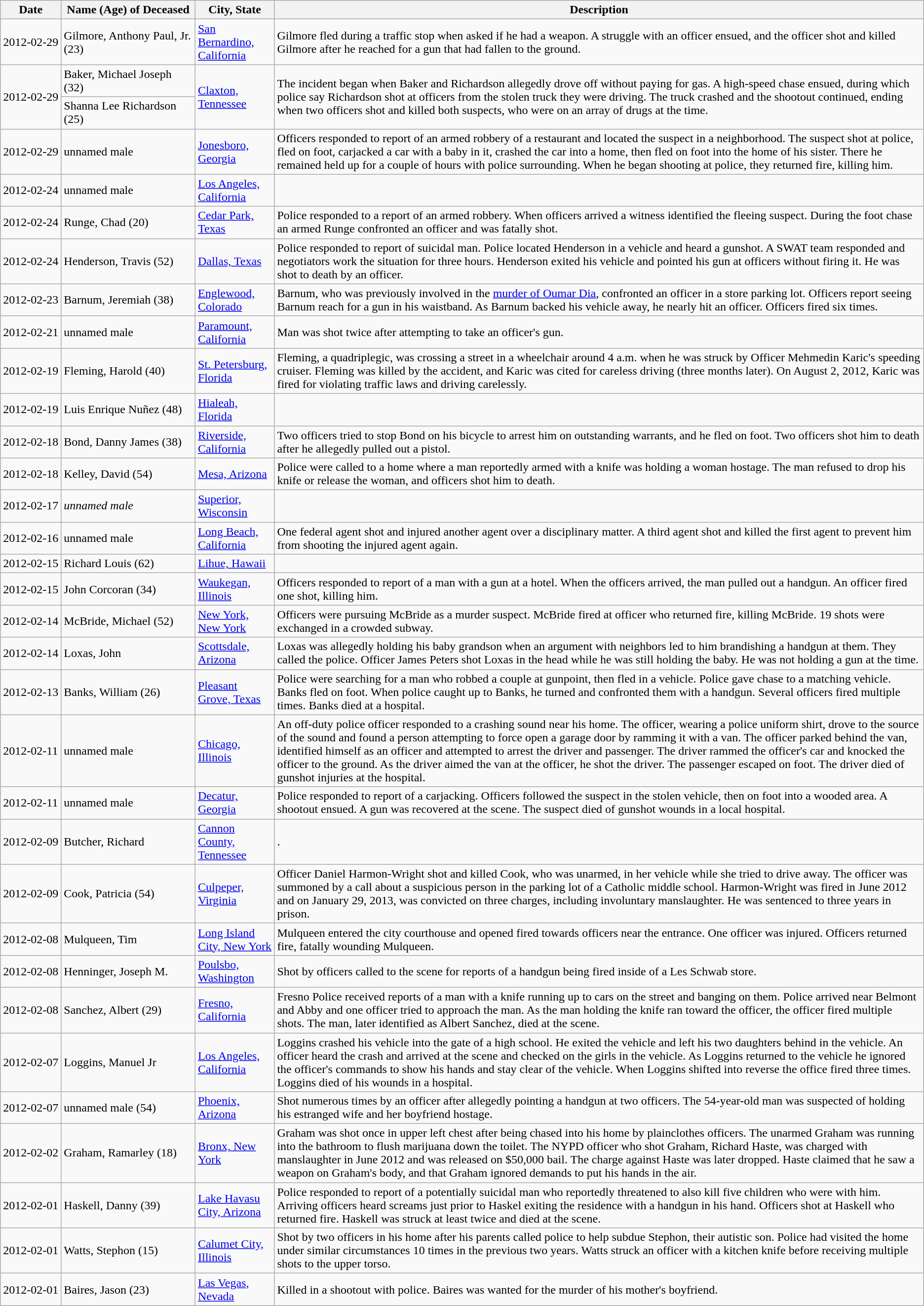<table class="wikitable sortable" border="1" id="killed">
<tr>
<th>Date</th>
<th nowrap>Name (Age) of Deceased</th>
<th>City, State</th>
<th>Description</th>
</tr>
<tr>
<td>2012‑02‑29</td>
<td>Gilmore, Anthony Paul, Jr. (23)</td>
<td><a href='#'>San Bernardino, California</a></td>
<td>Gilmore fled during a traffic stop when asked if he had a weapon. A struggle with an officer ensued, and the officer shot and killed Gilmore after he reached for a gun that had fallen to the ground.</td>
</tr>
<tr>
<td rowspan="2">2012-02-29</td>
<td>Baker, Michael Joseph (32)</td>
<td rowspan="2"><a href='#'>Claxton, Tennessee</a></td>
<td rowspan="2">The incident began when Baker and Richardson allegedly drove off without paying for gas. A high-speed chase ensued, during which police say Richardson shot at officers from the stolen truck they were driving. The truck crashed and the shootout continued, ending when two officers shot and killed both suspects, who were on an array of drugs at the time.</td>
</tr>
<tr>
<td>Shanna Lee Richardson (25)</td>
</tr>
<tr>
<td>2012-02-29</td>
<td>unnamed male</td>
<td><a href='#'>Jonesboro, Georgia</a></td>
<td>Officers responded to report of an armed robbery of a restaurant and located the suspect in a neighborhood.  The suspect shot at police, fled on foot, carjacked a car with a baby in it, crashed the car into a home, then fled on foot into the home of his sister.  There he remained held up for a couple of hours with police surrounding.  When he began shooting at police, they returned fire, killing him.</td>
</tr>
<tr>
<td>2012-02-24</td>
<td>unnamed male</td>
<td><a href='#'>Los Angeles, California</a></td>
<td></td>
</tr>
<tr>
<td>2012-02-24</td>
<td>Runge, Chad (20)</td>
<td><a href='#'>Cedar Park, Texas</a></td>
<td>Police responded to a report of an armed robbery.  When officers arrived a witness identified the fleeing suspect.  During the foot chase an armed Runge confronted an officer and was fatally shot.</td>
</tr>
<tr>
<td>2012-02-24</td>
<td>Henderson, Travis (52)</td>
<td><a href='#'>Dallas, Texas</a></td>
<td>Police responded to report of suicidal man.  Police located Henderson in a vehicle and heard a gunshot.  A SWAT team responded and negotiators work the situation for three hours.  Henderson exited his vehicle and pointed his gun at officers without firing it.  He was shot to death by an officer.</td>
</tr>
<tr>
<td>2012-02-23</td>
<td>Barnum, Jeremiah (38)</td>
<td><a href='#'>Englewood, Colorado</a></td>
<td>Barnum, who was previously involved in the <a href='#'>murder of Oumar Dia</a>, confronted an officer in a store parking lot. Officers report seeing Barnum reach for a gun in his waistband. As Barnum backed his vehicle away, he nearly hit an officer. Officers fired six times.</td>
</tr>
<tr>
<td>2012-02-21</td>
<td>unnamed male</td>
<td><a href='#'>Paramount, California</a></td>
<td>Man was shot twice after attempting to take an officer's gun.</td>
</tr>
<tr>
<td>2012-02-19</td>
<td>Fleming, Harold (40)</td>
<td><a href='#'>St. Petersburg, Florida</a></td>
<td>Fleming, a  quadriplegic, was crossing a street in a wheelchair around 4 a.m. when he was struck by Officer Mehmedin Karic's speeding cruiser. Fleming was killed by the accident, and Karic was cited for careless driving (three months later). On August 2, 2012, Karic was fired for violating traffic laws and driving carelessly.</td>
</tr>
<tr>
<td>2012-02-19</td>
<td>Luis Enrique Nuñez (48)</td>
<td><a href='#'>Hialeah, Florida</a></td>
<td></td>
</tr>
<tr>
<td>2012-02-18</td>
<td>Bond, Danny James (38)</td>
<td><a href='#'>Riverside, California</a></td>
<td>Two officers tried to stop Bond on his bicycle to arrest him on outstanding warrants, and he fled on foot. Two officers shot him to death after he allegedly pulled out a pistol.</td>
</tr>
<tr>
<td>2012-02-18</td>
<td>Kelley, David (54)</td>
<td><a href='#'>Mesa, Arizona</a></td>
<td>Police were called to a home where a man reportedly armed with a knife was holding a woman hostage. The man refused to drop his knife or release the woman, and officers shot him to death.</td>
</tr>
<tr>
<td>2012-02-17</td>
<td><em>unnamed male</em></td>
<td><a href='#'>Superior, Wisconsin</a></td>
<td></td>
</tr>
<tr>
<td>2012-02-16</td>
<td>unnamed male</td>
<td><a href='#'>Long Beach, California</a></td>
<td>One federal agent shot and injured another agent over a disciplinary matter.  A third agent shot and killed the first agent to prevent him from shooting the injured agent again.</td>
</tr>
<tr>
<td>2012-02-15</td>
<td>Richard Louis (62)</td>
<td><a href='#'>Lihue, Hawaii</a></td>
<td></td>
</tr>
<tr>
<td>2012-02-15</td>
<td>John Corcoran (34)</td>
<td><a href='#'>Waukegan, Illinois</a></td>
<td>Officers responded to report of a man with a gun at a hotel.  When the officers arrived, the man pulled out a handgun.  An officer fired one shot, killing him.</td>
</tr>
<tr>
<td>2012-02-14</td>
<td>McBride, Michael (52)</td>
<td><a href='#'>New York, New York</a></td>
<td>Officers were pursuing McBride as a murder suspect.  McBride fired at officer who returned fire, killing McBride.  19 shots were exchanged in a crowded subway.</td>
</tr>
<tr>
<td>2012-02-14</td>
<td>Loxas, John</td>
<td><a href='#'>Scottsdale, Arizona</a></td>
<td>Loxas was allegedly holding his baby grandson when an argument with neighbors led to him brandishing a handgun at them. They called the police. Officer James Peters shot Loxas in the head while he was still holding the baby. He was not holding a gun at the time.</td>
</tr>
<tr>
<td>2012-02-13</td>
<td>Banks, William (26)</td>
<td><a href='#'>Pleasant Grove, Texas</a></td>
<td>Police were searching for a man who robbed a couple at gunpoint, then fled in a vehicle.  Police gave chase to a matching vehicle.  Banks fled on foot.  When police caught up to Banks, he turned and confronted them with a handgun.  Several officers fired multiple times.  Banks died at a hospital.</td>
</tr>
<tr>
<td>2012-02-11</td>
<td>unnamed male</td>
<td><a href='#'>Chicago, Illinois</a></td>
<td>An off-duty police officer responded to a crashing sound near his home.  The officer, wearing a police uniform shirt, drove to the source of the sound and found a person attempting to force open a  garage door by ramming it with a van.  The officer parked behind the van, identified himself as an officer and attempted to arrest the driver and passenger.  The driver rammed the officer's car and knocked the officer to the ground.  As the driver aimed the van at the officer, he shot the driver.  The passenger escaped on foot.  The driver died of gunshot injuries at the hospital.</td>
</tr>
<tr>
<td>2012-02-11</td>
<td>unnamed male</td>
<td><a href='#'>Decatur, Georgia</a></td>
<td>Police responded to report of a carjacking.  Officers followed the suspect in the stolen vehicle, then on foot into a wooded area.  A shootout ensued.  A gun was recovered at the scene.  The suspect died of gunshot wounds in a local hospital.</td>
</tr>
<tr>
<td>2012-02-09</td>
<td>Butcher, Richard</td>
<td><a href='#'>Cannon County, Tennessee</a></td>
<td>.</td>
</tr>
<tr>
<td>2012-02-09</td>
<td>Cook, Patricia (54)</td>
<td><a href='#'>Culpeper, Virginia</a></td>
<td>Officer Daniel Harmon-Wright shot and killed Cook, who was unarmed, in her vehicle while she tried to drive away. The officer was summoned by a call about a suspicious person in the parking lot of a Catholic middle school. Harmon-Wright was fired in June 2012 and on January 29, 2013, was convicted on three charges, including involuntary manslaughter. He was sentenced to three years in prison.</td>
</tr>
<tr>
<td>2012-02-08</td>
<td>Mulqueen, Tim</td>
<td><a href='#'>Long Island City, New York</a></td>
<td>Mulqueen entered the city courthouse and opened fired towards officers near the entrance.  One officer was injured.  Officers returned fire, fatally wounding Mulqueen.</td>
</tr>
<tr>
<td>2012-02-08</td>
<td>Henninger, Joseph M.</td>
<td><a href='#'>Poulsbo, Washington</a></td>
<td>Shot by officers called to the scene for reports of a handgun being fired inside of a Les Schwab store.</td>
</tr>
<tr>
<td>2012-02-08</td>
<td>Sanchez, Albert (29)</td>
<td><a href='#'>Fresno, California</a></td>
<td>Fresno Police received reports of a man with a knife running up to cars on the street and banging on them.  Police arrived near Belmont and Abby and one officer tried to approach the man.  As the man holding the knife ran toward the officer, the officer fired multiple shots.  The man, later identified as Albert Sanchez, died at the scene.</td>
</tr>
<tr>
<td>2012-02-07</td>
<td>Loggins, Manuel Jr</td>
<td><a href='#'>Los Angeles, California</a></td>
<td>Loggins crashed his vehicle into the gate of a high school.   He exited the vehicle and left his two daughters behind in the vehicle.  An officer heard the crash and arrived at the scene and checked on the girls in the vehicle.  As Loggins returned to the vehicle he ignored the officer's commands to show his hands and stay clear of the vehicle.  When Loggins shifted into reverse the office fired three times.  Loggins died of his wounds in a hospital.</td>
</tr>
<tr>
<td>2012-02-07</td>
<td>unnamed male (54)</td>
<td><a href='#'>Phoenix, Arizona</a></td>
<td>Shot numerous times by an officer after allegedly pointing a handgun at two officers. The 54-year-old man was suspected of holding his estranged wife and her boyfriend hostage.</td>
</tr>
<tr>
<td>2012-02-02</td>
<td>Graham, Ramarley (18)</td>
<td><a href='#'>Bronx, New York</a></td>
<td>Graham was shot once in upper left chest after being chased into his home by plainclothes officers. The unarmed Graham was running into the bathroom to flush marijuana down the toilet. The NYPD officer who shot Graham, Richard Haste, was charged with manslaughter in June 2012 and was released on $50,000 bail. The charge against Haste was later dropped. Haste claimed that he saw a weapon on Graham's body, and that Graham ignored demands to put his hands in the air.</td>
</tr>
<tr>
<td>2012-02-01</td>
<td>Haskell, Danny (39)</td>
<td><a href='#'>Lake Havasu City, Arizona</a></td>
<td>Police responded to report of a potentially suicidal man who reportedly threatened to also kill five children who were with him.  Arriving officers heard screams just prior to Haskel exiting the residence with a handgun in his hand.  Officers shot at Haskell who returned fire.  Haskell was struck at least twice and died at the scene.</td>
</tr>
<tr>
<td>2012-02-01</td>
<td>Watts, Stephon (15)</td>
<td><a href='#'>Calumet City, Illinois</a></td>
<td>Shot by two officers in his home after his parents called police to help subdue Stephon, their autistic son. Police had visited the home under similar circumstances 10 times in the previous two years.  Watts struck an officer with a kitchen knife before receiving multiple shots to the upper torso.</td>
</tr>
<tr>
<td>2012-02-01</td>
<td>Baires, Jason (23)</td>
<td><a href='#'>Las Vegas, Nevada</a></td>
<td>Killed in a shootout with police. Baires was wanted for the murder of his mother's boyfriend.</td>
</tr>
</table>
